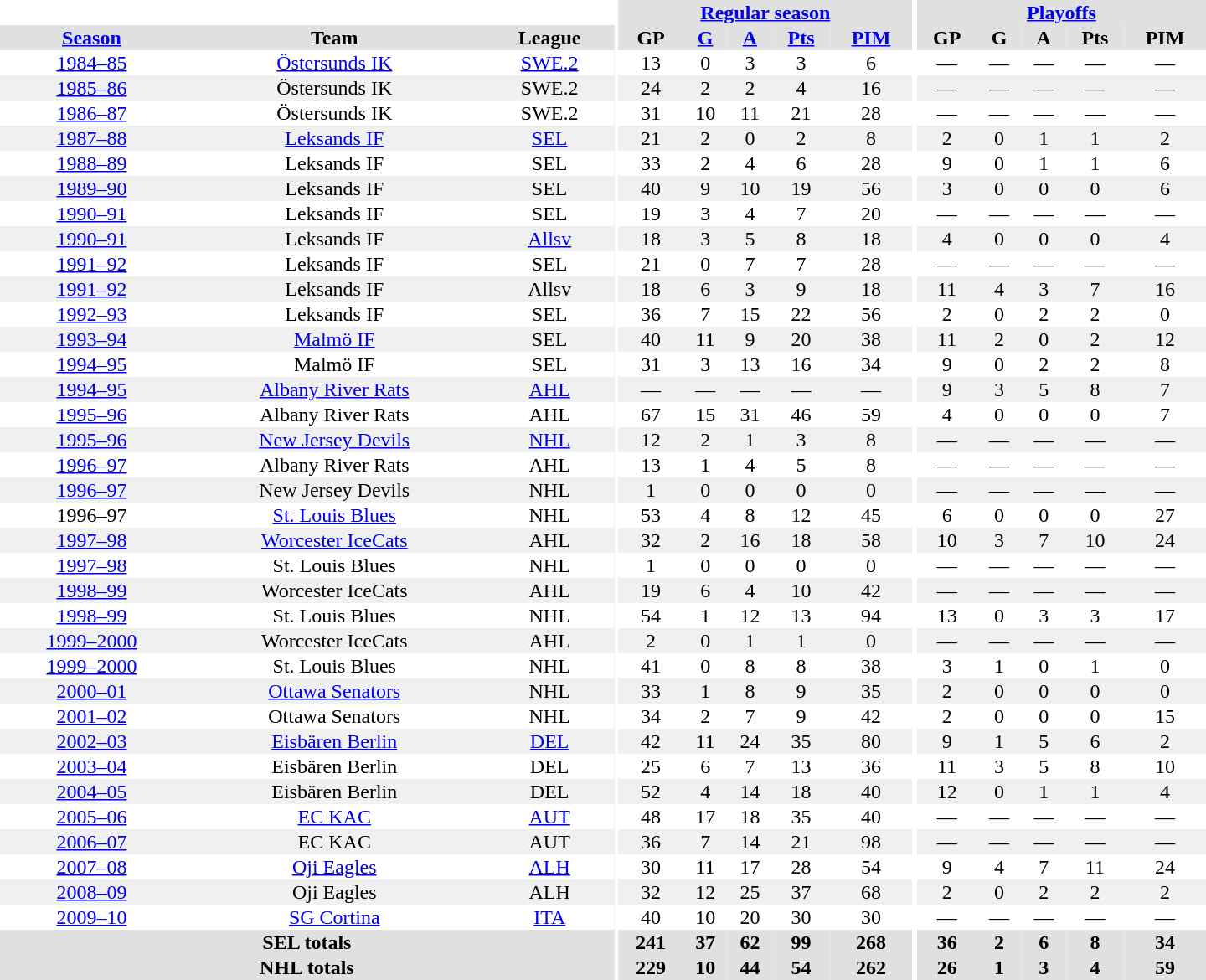<table border="0" cellpadding="1" cellspacing="0" style="text-align:center; width:60em">
<tr bgcolor="#e0e0e0">
<th colspan="3"  bgcolor="#ffffff"></th>
<th rowspan="99" bgcolor="#ffffff"></th>
<th colspan="5"><a href='#'>Regular season</a></th>
<th rowspan="99" bgcolor="#ffffff"></th>
<th colspan="5"><a href='#'>Playoffs</a></th>
</tr>
<tr bgcolor="#e0e0e0">
<th><a href='#'>Season</a></th>
<th>Team</th>
<th>League</th>
<th>GP</th>
<th><a href='#'>G</a></th>
<th><a href='#'>A</a></th>
<th><a href='#'>Pts</a></th>
<th><a href='#'>PIM</a></th>
<th>GP</th>
<th>G</th>
<th>A</th>
<th>Pts</th>
<th>PIM</th>
</tr>
<tr>
<td><a href='#'>1984–85</a></td>
<td><a href='#'>Östersunds IK</a></td>
<td><a href='#'>SWE.2</a></td>
<td>13</td>
<td>0</td>
<td>3</td>
<td>3</td>
<td>6</td>
<td>—</td>
<td>—</td>
<td>—</td>
<td>—</td>
<td>—</td>
</tr>
<tr bgcolor="#f0f0f0">
<td><a href='#'>1985–86</a></td>
<td>Östersunds IK</td>
<td>SWE.2</td>
<td>24</td>
<td>2</td>
<td>2</td>
<td>4</td>
<td>16</td>
<td>—</td>
<td>—</td>
<td>—</td>
<td>—</td>
<td>—</td>
</tr>
<tr>
<td><a href='#'>1986–87</a></td>
<td>Östersunds IK</td>
<td>SWE.2</td>
<td>31</td>
<td>10</td>
<td>11</td>
<td>21</td>
<td>28</td>
<td>—</td>
<td>—</td>
<td>—</td>
<td>—</td>
<td>—</td>
</tr>
<tr bgcolor="#f0f0f0">
<td><a href='#'>1987–88</a></td>
<td><a href='#'>Leksands IF</a></td>
<td><a href='#'>SEL</a></td>
<td>21</td>
<td>2</td>
<td>0</td>
<td>2</td>
<td>8</td>
<td>2</td>
<td>0</td>
<td>1</td>
<td>1</td>
<td>2</td>
</tr>
<tr>
<td><a href='#'>1988–89</a></td>
<td>Leksands IF</td>
<td>SEL</td>
<td>33</td>
<td>2</td>
<td>4</td>
<td>6</td>
<td>28</td>
<td>9</td>
<td>0</td>
<td>1</td>
<td>1</td>
<td>6</td>
</tr>
<tr bgcolor="#f0f0f0">
<td><a href='#'>1989–90</a></td>
<td>Leksands IF</td>
<td>SEL</td>
<td>40</td>
<td>9</td>
<td>10</td>
<td>19</td>
<td>56</td>
<td>3</td>
<td>0</td>
<td>0</td>
<td>0</td>
<td>6</td>
</tr>
<tr>
<td><a href='#'>1990–91</a></td>
<td>Leksands IF</td>
<td>SEL</td>
<td>19</td>
<td>3</td>
<td>4</td>
<td>7</td>
<td>20</td>
<td>—</td>
<td>—</td>
<td>—</td>
<td>—</td>
<td>—</td>
</tr>
<tr bgcolor="#f0f0f0">
<td><a href='#'>1990–91</a></td>
<td>Leksands IF</td>
<td><a href='#'>Allsv</a></td>
<td>18</td>
<td>3</td>
<td>5</td>
<td>8</td>
<td>18</td>
<td>4</td>
<td>0</td>
<td>0</td>
<td>0</td>
<td>4</td>
</tr>
<tr>
<td><a href='#'>1991–92</a></td>
<td>Leksands IF</td>
<td>SEL</td>
<td>21</td>
<td>0</td>
<td>7</td>
<td>7</td>
<td>28</td>
<td>—</td>
<td>—</td>
<td>—</td>
<td>—</td>
<td>—</td>
</tr>
<tr bgcolor="#f0f0f0">
<td><a href='#'>1991–92</a></td>
<td>Leksands IF</td>
<td>Allsv</td>
<td>18</td>
<td>6</td>
<td>3</td>
<td>9</td>
<td>18</td>
<td>11</td>
<td>4</td>
<td>3</td>
<td>7</td>
<td>16</td>
</tr>
<tr>
<td><a href='#'>1992–93</a></td>
<td>Leksands IF</td>
<td>SEL</td>
<td>36</td>
<td>7</td>
<td>15</td>
<td>22</td>
<td>56</td>
<td>2</td>
<td>0</td>
<td>2</td>
<td>2</td>
<td>0</td>
</tr>
<tr bgcolor="#f0f0f0">
<td><a href='#'>1993–94</a></td>
<td><a href='#'>Malmö IF</a></td>
<td>SEL</td>
<td>40</td>
<td>11</td>
<td>9</td>
<td>20</td>
<td>38</td>
<td>11</td>
<td>2</td>
<td>0</td>
<td>2</td>
<td>12</td>
</tr>
<tr>
<td><a href='#'>1994–95</a></td>
<td>Malmö IF</td>
<td>SEL</td>
<td>31</td>
<td>3</td>
<td>13</td>
<td>16</td>
<td>34</td>
<td>9</td>
<td>0</td>
<td>2</td>
<td>2</td>
<td>8</td>
</tr>
<tr bgcolor="#f0f0f0">
<td><a href='#'>1994–95</a></td>
<td><a href='#'>Albany River Rats</a></td>
<td><a href='#'>AHL</a></td>
<td>—</td>
<td>—</td>
<td>—</td>
<td>—</td>
<td>—</td>
<td>9</td>
<td>3</td>
<td>5</td>
<td>8</td>
<td>7</td>
</tr>
<tr>
<td><a href='#'>1995–96</a></td>
<td>Albany River Rats</td>
<td>AHL</td>
<td>67</td>
<td>15</td>
<td>31</td>
<td>46</td>
<td>59</td>
<td>4</td>
<td>0</td>
<td>0</td>
<td>0</td>
<td>7</td>
</tr>
<tr bgcolor="#f0f0f0">
<td><a href='#'>1995–96</a></td>
<td><a href='#'>New Jersey Devils</a></td>
<td><a href='#'>NHL</a></td>
<td>12</td>
<td>2</td>
<td>1</td>
<td>3</td>
<td>8</td>
<td>—</td>
<td>—</td>
<td>—</td>
<td>—</td>
<td>—</td>
</tr>
<tr>
<td><a href='#'>1996–97</a></td>
<td>Albany River Rats</td>
<td>AHL</td>
<td>13</td>
<td>1</td>
<td>4</td>
<td>5</td>
<td>8</td>
<td>—</td>
<td>—</td>
<td>—</td>
<td>—</td>
<td>—</td>
</tr>
<tr bgcolor="#f0f0f0">
<td><a href='#'>1996–97</a></td>
<td>New Jersey Devils</td>
<td>NHL</td>
<td>1</td>
<td>0</td>
<td>0</td>
<td>0</td>
<td>0</td>
<td>—</td>
<td>—</td>
<td>—</td>
<td>—</td>
<td>—</td>
</tr>
<tr>
<td>1996–97</td>
<td><a href='#'>St. Louis Blues</a></td>
<td>NHL</td>
<td>53</td>
<td>4</td>
<td>8</td>
<td>12</td>
<td>45</td>
<td>6</td>
<td>0</td>
<td>0</td>
<td>0</td>
<td>27</td>
</tr>
<tr bgcolor="#f0f0f0">
<td><a href='#'>1997–98</a></td>
<td><a href='#'>Worcester IceCats</a></td>
<td>AHL</td>
<td>32</td>
<td>2</td>
<td>16</td>
<td>18</td>
<td>58</td>
<td>10</td>
<td>3</td>
<td>7</td>
<td>10</td>
<td>24</td>
</tr>
<tr>
<td><a href='#'>1997–98</a></td>
<td>St. Louis Blues</td>
<td>NHL</td>
<td>1</td>
<td>0</td>
<td>0</td>
<td>0</td>
<td>0</td>
<td>—</td>
<td>—</td>
<td>—</td>
<td>—</td>
<td>—</td>
</tr>
<tr bgcolor="#f0f0f0">
<td><a href='#'>1998–99</a></td>
<td>Worcester IceCats</td>
<td>AHL</td>
<td>19</td>
<td>6</td>
<td>4</td>
<td>10</td>
<td>42</td>
<td>—</td>
<td>—</td>
<td>—</td>
<td>—</td>
<td>—</td>
</tr>
<tr>
<td><a href='#'>1998–99</a></td>
<td>St. Louis Blues</td>
<td>NHL</td>
<td>54</td>
<td>1</td>
<td>12</td>
<td>13</td>
<td>94</td>
<td>13</td>
<td>0</td>
<td>3</td>
<td>3</td>
<td>17</td>
</tr>
<tr bgcolor="#f0f0f0">
<td><a href='#'>1999–2000</a></td>
<td>Worcester IceCats</td>
<td>AHL</td>
<td>2</td>
<td>0</td>
<td>1</td>
<td>1</td>
<td>0</td>
<td>—</td>
<td>—</td>
<td>—</td>
<td>—</td>
<td>—</td>
</tr>
<tr>
<td><a href='#'>1999–2000</a></td>
<td>St. Louis Blues</td>
<td>NHL</td>
<td>41</td>
<td>0</td>
<td>8</td>
<td>8</td>
<td>38</td>
<td>3</td>
<td>1</td>
<td>0</td>
<td>1</td>
<td>0</td>
</tr>
<tr bgcolor="#f0f0f0">
<td><a href='#'>2000–01</a></td>
<td><a href='#'>Ottawa Senators</a></td>
<td>NHL</td>
<td>33</td>
<td>1</td>
<td>8</td>
<td>9</td>
<td>35</td>
<td>2</td>
<td>0</td>
<td>0</td>
<td>0</td>
<td>0</td>
</tr>
<tr>
<td><a href='#'>2001–02</a></td>
<td>Ottawa Senators</td>
<td>NHL</td>
<td>34</td>
<td>2</td>
<td>7</td>
<td>9</td>
<td>42</td>
<td>2</td>
<td>0</td>
<td>0</td>
<td>0</td>
<td>15</td>
</tr>
<tr bgcolor="#f0f0f0">
<td><a href='#'>2002–03</a></td>
<td><a href='#'>Eisbären Berlin</a></td>
<td><a href='#'>DEL</a></td>
<td>42</td>
<td>11</td>
<td>24</td>
<td>35</td>
<td>80</td>
<td>9</td>
<td>1</td>
<td>5</td>
<td>6</td>
<td>2</td>
</tr>
<tr>
<td><a href='#'>2003–04</a></td>
<td>Eisbären Berlin</td>
<td>DEL</td>
<td>25</td>
<td>6</td>
<td>7</td>
<td>13</td>
<td>36</td>
<td>11</td>
<td>3</td>
<td>5</td>
<td>8</td>
<td>10</td>
</tr>
<tr bgcolor="#f0f0f0">
<td><a href='#'>2004–05</a></td>
<td>Eisbären Berlin</td>
<td>DEL</td>
<td>52</td>
<td>4</td>
<td>14</td>
<td>18</td>
<td>40</td>
<td>12</td>
<td>0</td>
<td>1</td>
<td>1</td>
<td>4</td>
</tr>
<tr>
<td><a href='#'>2005–06</a></td>
<td><a href='#'>EC KAC</a></td>
<td><a href='#'>AUT</a></td>
<td>48</td>
<td>17</td>
<td>18</td>
<td>35</td>
<td>40</td>
<td>—</td>
<td>—</td>
<td>—</td>
<td>—</td>
<td>—</td>
</tr>
<tr bgcolor="#f0f0f0">
<td><a href='#'>2006–07</a></td>
<td>EC KAC</td>
<td>AUT</td>
<td>36</td>
<td>7</td>
<td>14</td>
<td>21</td>
<td>98</td>
<td>—</td>
<td>—</td>
<td>—</td>
<td>—</td>
<td>—</td>
</tr>
<tr>
<td><a href='#'>2007–08</a></td>
<td><a href='#'>Oji Eagles</a></td>
<td><a href='#'>ALH</a></td>
<td>30</td>
<td>11</td>
<td>17</td>
<td>28</td>
<td>54</td>
<td>9</td>
<td>4</td>
<td>7</td>
<td>11</td>
<td>24</td>
</tr>
<tr bgcolor="#f0f0f0">
<td><a href='#'>2008–09</a></td>
<td>Oji Eagles</td>
<td>ALH</td>
<td>32</td>
<td>12</td>
<td>25</td>
<td>37</td>
<td>68</td>
<td>2</td>
<td>0</td>
<td>2</td>
<td>2</td>
<td>2</td>
</tr>
<tr>
<td><a href='#'>2009–10</a></td>
<td><a href='#'>SG Cortina</a></td>
<td><a href='#'>ITA</a></td>
<td>40</td>
<td>10</td>
<td>20</td>
<td>30</td>
<td>30</td>
<td>—</td>
<td>—</td>
<td>—</td>
<td>—</td>
<td>—</td>
</tr>
<tr bgcolor="#e0e0e0">
<th colspan="3">SEL totals</th>
<th>241</th>
<th>37</th>
<th>62</th>
<th>99</th>
<th>268</th>
<th>36</th>
<th>2</th>
<th>6</th>
<th>8</th>
<th>34</th>
</tr>
<tr bgcolor="#e0e0e0">
<th colspan="3">NHL totals</th>
<th>229</th>
<th>10</th>
<th>44</th>
<th>54</th>
<th>262</th>
<th>26</th>
<th>1</th>
<th>3</th>
<th>4</th>
<th>59</th>
</tr>
</table>
